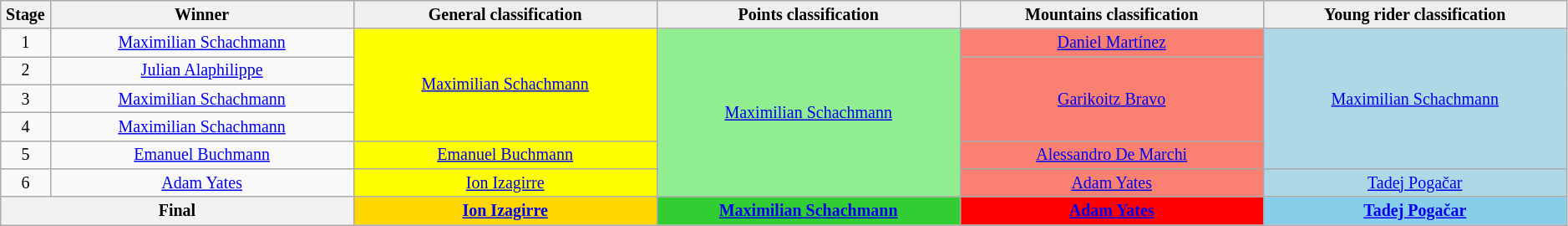<table class="wikitable" style="text-align: center; font-size:smaller;">
<tr>
<th style="width:1%;">Stage</th>
<th style="width:16.5%;">Winner</th>
<th style="background:#efefef; width:16.5%;">General classification<br></th>
<th style="background:#efefef; width:16.5%;">Points classification<br></th>
<th style="background:#efefef; width:16.5%;">Mountains classification<br></th>
<th style="background:#efefef; width:16.5%;">Young rider classification<br></th>
</tr>
<tr>
<td>1</td>
<td><a href='#'>Maximilian Schachmann</a></td>
<td style="background-color:yellow;" rowspan=4><a href='#'>Maximilian Schachmann</a></td>
<td style="background:lightgreen;" rowspan=6><a href='#'>Maximilian Schachmann</a></td>
<td style="background-color:salmon;"><a href='#'>Daniel Martínez</a></td>
<td style="background-color:lightblue;" rowspan=5><a href='#'>Maximilian Schachmann</a></td>
</tr>
<tr>
<td>2</td>
<td><a href='#'>Julian Alaphilippe</a></td>
<td style="background-color:salmon;" rowspan=3><a href='#'>Garikoitz Bravo</a></td>
</tr>
<tr>
<td>3</td>
<td><a href='#'>Maximilian Schachmann</a></td>
</tr>
<tr>
<td>4</td>
<td><a href='#'>Maximilian Schachmann</a></td>
</tr>
<tr>
<td>5</td>
<td><a href='#'>Emanuel Buchmann</a></td>
<td style="background-color:yellow;"><a href='#'>Emanuel Buchmann</a></td>
<td style="background-color:salmon;"><a href='#'>Alessandro De Marchi</a></td>
</tr>
<tr>
<td>6</td>
<td><a href='#'>Adam Yates</a></td>
<td style="background-color:yellow;"><a href='#'>Ion Izagirre</a></td>
<td style="background-color:salmon;"><a href='#'>Adam Yates</a></td>
<td style="background-color:lightblue;"><a href='#'>Tadej Pogačar</a></td>
</tr>
<tr>
<th colspan=2>Final</th>
<th style="background-color:gold;"><a href='#'>Ion Izagirre</a></th>
<th style="background:limegreen;"><a href='#'>Maximilian Schachmann</a></th>
<th style="background-color:red;"><a href='#'>Adam Yates</a></th>
<th style="background-color:skyblue;"><a href='#'>Tadej Pogačar</a></th>
</tr>
</table>
